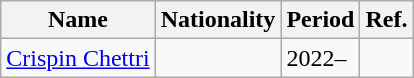<table class="wikitable">
<tr>
<th>Name</th>
<th>Nationality</th>
<th>Period</th>
<th>Ref.</th>
</tr>
<tr>
<td><a href='#'>Crispin Chettri</a></td>
<td></td>
<td>2022–</td>
<td></td>
</tr>
</table>
